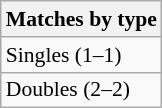<table class="wikitable" style=font-size:90%>
<tr>
<th>Matches by type</th>
</tr>
<tr>
<td>Singles (1–1)</td>
</tr>
<tr>
<td>Doubles (2–2)</td>
</tr>
</table>
